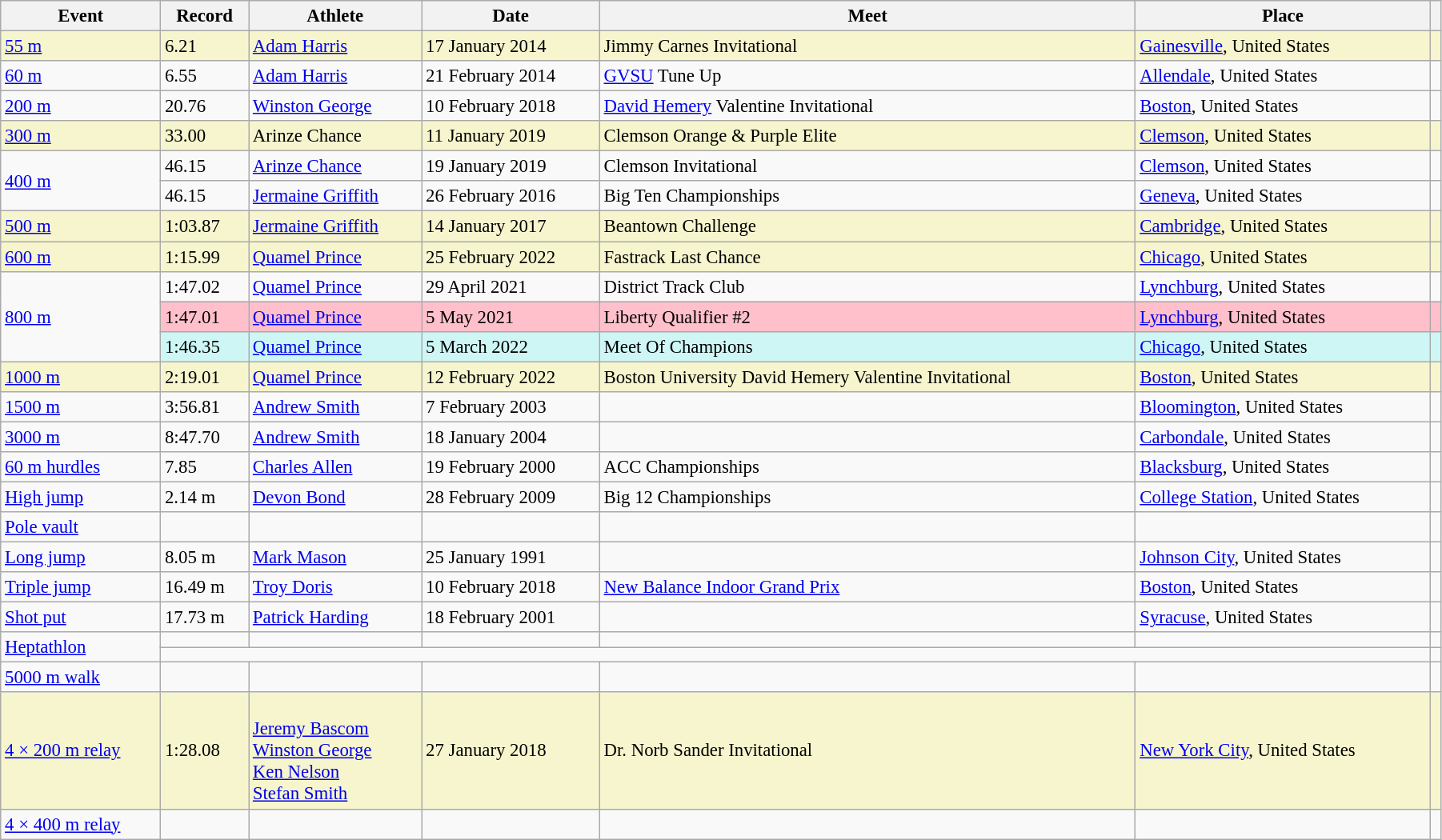<table class="wikitable" style="font-size:95%; width: 95%;">
<tr>
<th>Event</th>
<th>Record</th>
<th>Athlete</th>
<th>Date</th>
<th>Meet</th>
<th>Place</th>
<th></th>
</tr>
<tr style="background:#f6F5CE;">
<td><a href='#'>55 m</a></td>
<td>6.21</td>
<td><a href='#'>Adam Harris</a></td>
<td>17 January 2014</td>
<td>Jimmy Carnes Invitational</td>
<td><a href='#'>Gainesville</a>, United States</td>
<td></td>
</tr>
<tr>
<td><a href='#'>60 m</a></td>
<td>6.55</td>
<td><a href='#'>Adam Harris</a></td>
<td>21 February 2014</td>
<td><a href='#'>GVSU</a> Tune Up</td>
<td><a href='#'>Allendale</a>, United States</td>
<td></td>
</tr>
<tr>
<td><a href='#'>200 m</a></td>
<td>20.76</td>
<td><a href='#'>Winston George</a></td>
<td>10 February 2018</td>
<td><a href='#'>David Hemery</a> Valentine Invitational</td>
<td><a href='#'>Boston</a>, United States</td>
<td></td>
</tr>
<tr style="background:#f6F5CE;">
<td><a href='#'>300 m</a></td>
<td>33.00</td>
<td>Arinze Chance</td>
<td>11 January 2019</td>
<td>Clemson Orange & Purple Elite</td>
<td><a href='#'>Clemson</a>, United States</td>
<td></td>
</tr>
<tr>
<td rowspan=2><a href='#'>400 m</a></td>
<td>46.15</td>
<td><a href='#'>Arinze Chance</a></td>
<td>19 January 2019</td>
<td>Clemson Invitational</td>
<td><a href='#'>Clemson</a>, United States</td>
<td></td>
</tr>
<tr>
<td>46.15 </td>
<td><a href='#'>Jermaine Griffith</a></td>
<td>26 February 2016</td>
<td>Big Ten Championships</td>
<td><a href='#'>Geneva</a>, United States</td>
<td></td>
</tr>
<tr style="background:#f6F5CE;">
<td><a href='#'>500 m</a></td>
<td>1:03.87</td>
<td><a href='#'>Jermaine Griffith</a></td>
<td>14 January 2017</td>
<td>Beantown Challenge</td>
<td><a href='#'>Cambridge</a>, United States</td>
<td></td>
</tr>
<tr style="background:#f6F5CE;">
<td><a href='#'>600 m</a></td>
<td>1:15.99</td>
<td><a href='#'>Quamel Prince</a></td>
<td>25 February 2022</td>
<td>Fastrack Last Chance</td>
<td><a href='#'>Chicago</a>, United States</td>
<td></td>
</tr>
<tr>
<td rowspan=3><a href='#'>800 m</a></td>
<td>1:47.02</td>
<td><a href='#'>Quamel Prince</a></td>
<td>29 April 2021</td>
<td>District Track Club</td>
<td><a href='#'>Lynchburg</a>, United States</td>
<td></td>
</tr>
<tr style="background:pink">
<td>1:47.01</td>
<td><a href='#'>Quamel Prince</a></td>
<td>5 May 2021</td>
<td>Liberty Qualifier #2</td>
<td><a href='#'>Lynchburg</a>, United States</td>
<td></td>
</tr>
<tr bgcolor=#CEF6F5>
<td>1:46.35</td>
<td><a href='#'>Quamel Prince</a></td>
<td>5 March 2022</td>
<td>Meet Of Champions</td>
<td><a href='#'>Chicago</a>, United States</td>
<td></td>
</tr>
<tr style="background:#f6F5CE;">
<td><a href='#'>1000 m</a></td>
<td>2:19.01</td>
<td><a href='#'>Quamel Prince</a></td>
<td>12 February 2022</td>
<td>Boston University David Hemery Valentine Invitational</td>
<td><a href='#'>Boston</a>, United States</td>
<td></td>
</tr>
<tr>
<td><a href='#'>1500 m</a></td>
<td>3:56.81</td>
<td><a href='#'>Andrew Smith</a></td>
<td>7 February 2003</td>
<td></td>
<td><a href='#'>Bloomington</a>, United States</td>
<td></td>
</tr>
<tr>
<td><a href='#'>3000 m</a></td>
<td>8:47.70</td>
<td><a href='#'>Andrew Smith</a></td>
<td>18 January 2004</td>
<td></td>
<td><a href='#'>Carbondale</a>, United States</td>
<td></td>
</tr>
<tr>
<td><a href='#'>60 m hurdles</a></td>
<td>7.85</td>
<td><a href='#'>Charles Allen</a></td>
<td>19 February 2000</td>
<td>ACC Championships</td>
<td><a href='#'>Blacksburg</a>, United States</td>
<td></td>
</tr>
<tr>
<td><a href='#'>High jump</a></td>
<td>2.14 m</td>
<td><a href='#'>Devon Bond</a></td>
<td>28 February 2009</td>
<td>Big 12 Championships</td>
<td><a href='#'>College Station</a>, United States</td>
<td></td>
</tr>
<tr>
<td><a href='#'>Pole vault</a></td>
<td></td>
<td></td>
<td></td>
<td></td>
<td></td>
<td></td>
</tr>
<tr>
<td><a href='#'>Long jump</a></td>
<td>8.05 m</td>
<td><a href='#'>Mark Mason</a></td>
<td>25 January 1991</td>
<td></td>
<td><a href='#'>Johnson City</a>, United States</td>
<td></td>
</tr>
<tr>
<td><a href='#'>Triple jump</a></td>
<td>16.49 m</td>
<td><a href='#'>Troy Doris</a></td>
<td>10 February 2018</td>
<td><a href='#'>New Balance Indoor Grand Prix</a></td>
<td><a href='#'>Boston</a>, United States</td>
<td></td>
</tr>
<tr>
<td><a href='#'>Shot put</a></td>
<td>17.73 m </td>
<td><a href='#'>Patrick Harding</a></td>
<td>18 February 2001</td>
<td></td>
<td><a href='#'>Syracuse</a>, United States</td>
<td></td>
</tr>
<tr>
<td rowspan=2><a href='#'>Heptathlon</a></td>
<td></td>
<td></td>
<td></td>
<td></td>
<td></td>
<td></td>
</tr>
<tr>
<td colspan=5></td>
<td></td>
</tr>
<tr>
<td><a href='#'>5000 m walk</a></td>
<td></td>
<td></td>
<td></td>
<td></td>
<td></td>
<td></td>
</tr>
<tr style="background:#f6F5CE;">
<td><a href='#'>4 × 200 m relay</a></td>
<td>1:28.08</td>
<td><br><a href='#'>Jeremy Bascom</a><br><a href='#'>Winston George</a><br><a href='#'>Ken Nelson</a><br><a href='#'>Stefan Smith</a></td>
<td>27 January 2018</td>
<td>Dr. Norb Sander Invitational</td>
<td><a href='#'>New York City</a>, United States</td>
<td></td>
</tr>
<tr>
<td><a href='#'>4 × 400 m relay</a></td>
<td></td>
<td></td>
<td></td>
<td></td>
<td></td>
<td></td>
</tr>
</table>
